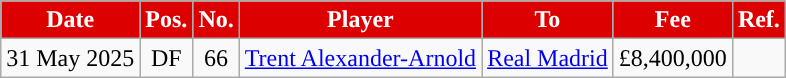<table class="wikitable plainrowheaders sortable">
<tr>
<th style="background:#DD0000; color:white; ">Date</th>
<th style="background:#DD0000; color:white; ">Pos.</th>
<th style="background:#DD0000; color:white; ">No.</th>
<th style="background:#DD0000; color:white; ">Player</th>
<th style="background:#DD0000; color:white; ">To</th>
<th style="background:#DD0000; color:white; ">Fee</th>
<th style="background:#DD0000; color:white; ">Ref.</th>
</tr>
<tr>
<td>31 May 2025</td>
<td style="text-align:center">DF</td>
<td style="text-align:center">66</td>
<td> <a href='#'>Trent Alexander-Arnold</a></td>
<td> <a href='#'>Real Madrid</a></td>
<td> £8,400,000</td>
<td></td>
</tr>
</table>
